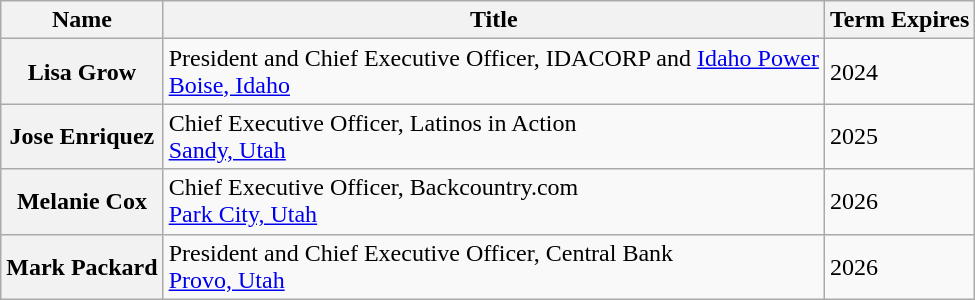<table class="wikitable sortable">
<tr>
<th>Name</th>
<th>Title</th>
<th>Term Expires</th>
</tr>
<tr>
<th>Lisa Grow</th>
<td>President and Chief Executive Officer, IDACORP and <a href='#'>Idaho Power</a><br><a href='#'>Boise, Idaho</a></td>
<td>2024</td>
</tr>
<tr>
<th>Jose Enriquez</th>
<td>Chief Executive Officer, Latinos in Action<br><a href='#'>Sandy, Utah</a></td>
<td>2025</td>
</tr>
<tr>
<th>Melanie Cox</th>
<td>Chief Executive Officer, Backcountry.com<br><a href='#'>Park City, Utah</a></td>
<td>2026</td>
</tr>
<tr>
<th>Mark Packard</th>
<td>President and Chief Executive Officer, Central Bank<br><a href='#'>Provo, Utah</a></td>
<td>2026</td>
</tr>
</table>
